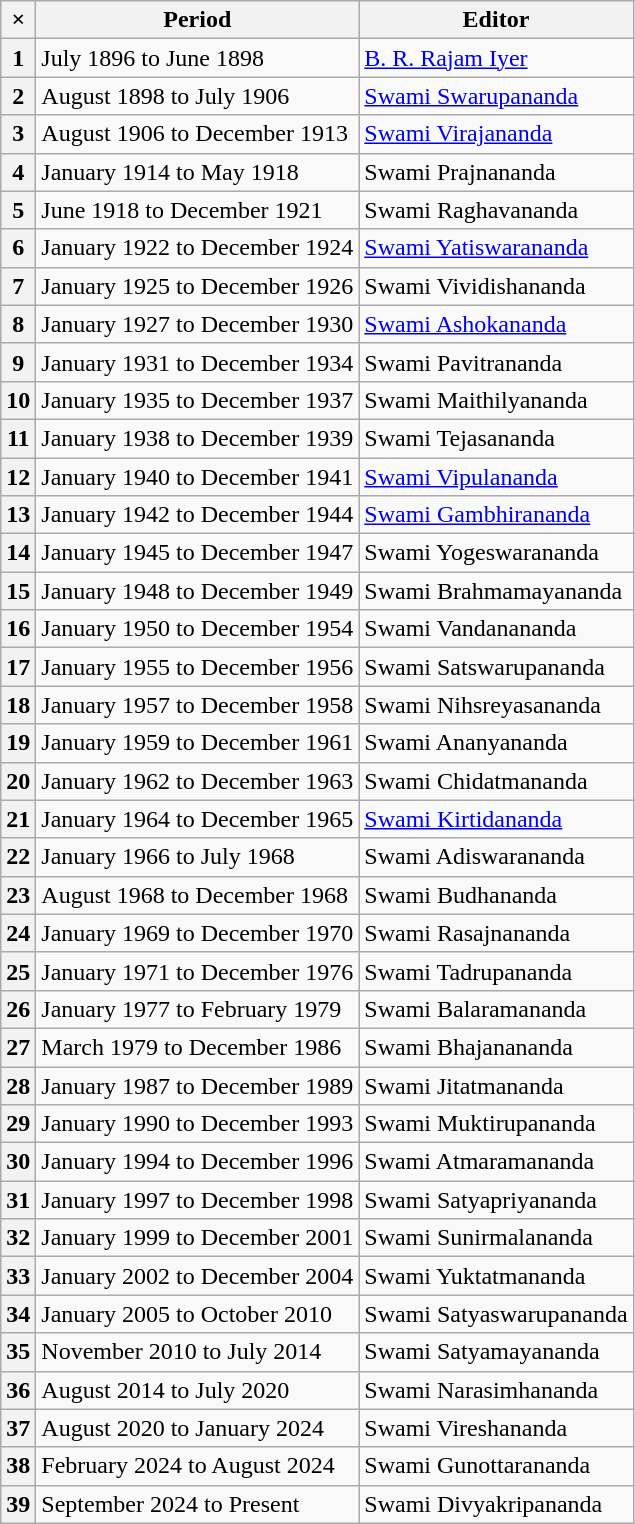<table class="wikitable" style="text-align:left">
<tr>
<th>×</th>
<th>Period</th>
<th>Editor</th>
</tr>
<tr>
<th>1</th>
<td>July 1896 to June 1898</td>
<td><a href='#'>B. R. Rajam Iyer</a></td>
</tr>
<tr>
<th>2</th>
<td>August 1898 to July 1906</td>
<td><a href='#'>Swami Swarupananda</a></td>
</tr>
<tr>
<th>3</th>
<td>August 1906 to December 1913</td>
<td><a href='#'>Swami Virajananda</a></td>
</tr>
<tr>
<th>4</th>
<td>January 1914 to May 1918</td>
<td>Swami Prajnananda</td>
</tr>
<tr>
<th>5</th>
<td>June 1918 to December 1921</td>
<td>Swami Raghavananda</td>
</tr>
<tr>
<th>6</th>
<td>January 1922 to December 1924</td>
<td><a href='#'>Swami Yatiswarananda</a></td>
</tr>
<tr>
<th>7</th>
<td>January 1925 to December 1926</td>
<td>Swami Vividishananda</td>
</tr>
<tr>
<th>8</th>
<td>January 1927 to December 1930</td>
<td><a href='#'>Swami Ashokananda</a></td>
</tr>
<tr>
<th>9</th>
<td>January 1931 to December 1934</td>
<td>Swami Pavitrananda</td>
</tr>
<tr>
<th>10</th>
<td>January 1935 to December 1937</td>
<td>Swami Maithilyananda</td>
</tr>
<tr>
<th>11</th>
<td>January 1938 to December 1939</td>
<td>Swami Tejasananda</td>
</tr>
<tr>
<th>12</th>
<td>January 1940 to December 1941</td>
<td><a href='#'>Swami Vipulananda</a></td>
</tr>
<tr>
<th>13</th>
<td>January 1942 to December 1944</td>
<td><a href='#'>Swami Gambhirananda</a></td>
</tr>
<tr>
<th>14</th>
<td>January 1945 to December 1947</td>
<td>Swami Yogeswarananda</td>
</tr>
<tr>
<th>15</th>
<td>January 1948 to December 1949</td>
<td>Swami Brahmamayananda</td>
</tr>
<tr>
<th>16</th>
<td>January 1950 to December 1954</td>
<td>Swami Vandanananda</td>
</tr>
<tr>
<th>17</th>
<td>January 1955 to December 1956</td>
<td>Swami Satswarupananda</td>
</tr>
<tr>
<th>18</th>
<td>January 1957 to December 1958</td>
<td>Swami Nihsreyasananda</td>
</tr>
<tr>
<th>19</th>
<td>January 1959 to December 1961</td>
<td>Swami Ananyananda</td>
</tr>
<tr>
<th>20</th>
<td>January 1962 to December 1963</td>
<td>Swami Chidatmananda</td>
</tr>
<tr>
<th>21</th>
<td>January 1964 to December 1965</td>
<td><a href='#'>Swami Kirtidananda</a></td>
</tr>
<tr>
<th>22</th>
<td>January 1966 to July 1968</td>
<td>Swami Adiswarananda</td>
</tr>
<tr>
<th>23</th>
<td>August 1968 to December 1968</td>
<td>Swami Budhananda</td>
</tr>
<tr>
<th>24</th>
<td>January 1969 to December 1970</td>
<td>Swami Rasajnananda</td>
</tr>
<tr>
<th>25</th>
<td>January 1971 to December 1976</td>
<td>Swami Tadrupananda</td>
</tr>
<tr>
<th>26</th>
<td>January 1977 to February 1979</td>
<td>Swami Balaramananda</td>
</tr>
<tr>
<th>27</th>
<td>March 1979 to December 1986</td>
<td>Swami Bhajanananda</td>
</tr>
<tr>
<th>28</th>
<td>January 1987 to December 1989</td>
<td>Swami Jitatmananda</td>
</tr>
<tr>
<th>29</th>
<td>January 1990 to December 1993</td>
<td>Swami Muktirupananda</td>
</tr>
<tr>
<th>30</th>
<td>January 1994 to December 1996</td>
<td>Swami Atmaramananda</td>
</tr>
<tr>
<th>31</th>
<td>January 1997 to December 1998</td>
<td>Swami Satyapriyananda</td>
</tr>
<tr>
<th>32</th>
<td>January 1999 to December 2001</td>
<td>Swami Sunirmalananda</td>
</tr>
<tr>
<th>33</th>
<td>January 2002 to December 2004</td>
<td>Swami Yuktatmananda</td>
</tr>
<tr>
<th>34</th>
<td>January 2005 to October 2010</td>
<td>Swami Satyaswarupananda</td>
</tr>
<tr>
<th>35</th>
<td>November 2010 to July 2014</td>
<td>Swami Satyamayananda</td>
</tr>
<tr>
<th>36</th>
<td>August 2014 to July 2020</td>
<td>Swami Narasimhananda</td>
</tr>
<tr>
<th>37</th>
<td>August 2020 to January 2024</td>
<td>Swami Vireshananda</td>
</tr>
<tr>
<th>38</th>
<td>February 2024 to August 2024</td>
<td>Swami Gunottarananda</td>
</tr>
<tr>
<th>39</th>
<td>September 2024 to Present</td>
<td>Swami Divyakripananda</td>
</tr>
</table>
